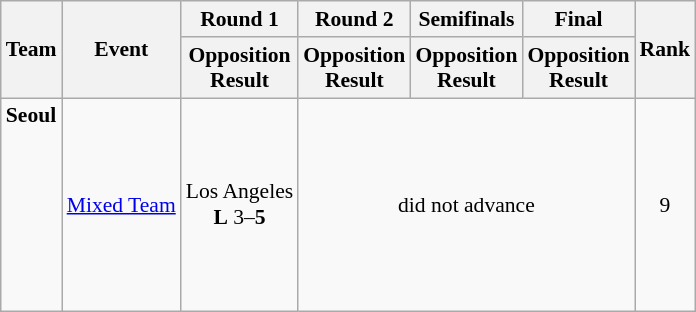<table class="wikitable" style="font-size:90%;">
<tr>
<th rowspan=2>Team</th>
<th rowspan=2>Event</th>
<th>Round 1</th>
<th>Round 2</th>
<th>Semifinals</th>
<th>Final</th>
<th rowspan=2>Rank</th>
</tr>
<tr>
<th>Opposition<br>Result</th>
<th>Opposition<br>Result</th>
<th>Opposition<br>Result</th>
<th>Opposition<br>Result</th>
</tr>
<tr align="center">
<td align=left><strong>Seoul</strong><br><br> <br><br><br><br><br><br></td>
<td><a href='#'>Mixed Team</a></td>
<td>Los Angeles <br> <strong>L</strong> 3–<strong>5</strong></td>
<td colspan="3">did not advance</td>
<td>9</td>
</tr>
</table>
